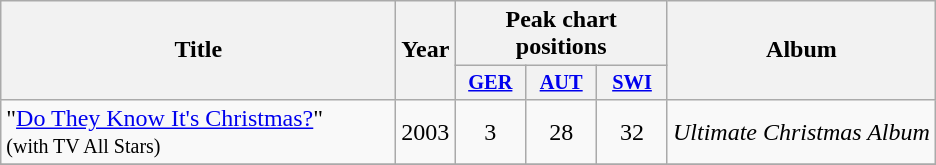<table class="wikitable plainrowheaders" style="text-align:center;" border="1">
<tr>
<th scope="col" rowspan="2" style="width:16em;">Title</th>
<th scope="col" rowspan="2">Year</th>
<th scope="col" colspan="3">Peak chart positions</th>
<th scope="col" rowspan="2">Album</th>
</tr>
<tr>
<th scope="col" style="width:3em;font-size:85%;"><a href='#'>GER</a><br></th>
<th scope="col" style="width:3em;font-size:85%;"><a href='#'>AUT</a><br></th>
<th scope="col" style="width:3em;font-size:85%;"><a href='#'>SWI</a><br></th>
</tr>
<tr>
<td align="left">"<a href='#'>Do They Know It's Christmas?</a>" <br><small>(with TV All Stars)</small></td>
<td>2003</td>
<td>3</td>
<td>28</td>
<td>32</td>
<td align="left"><em>Ultimate Christmas Album</em></td>
</tr>
<tr>
</tr>
</table>
